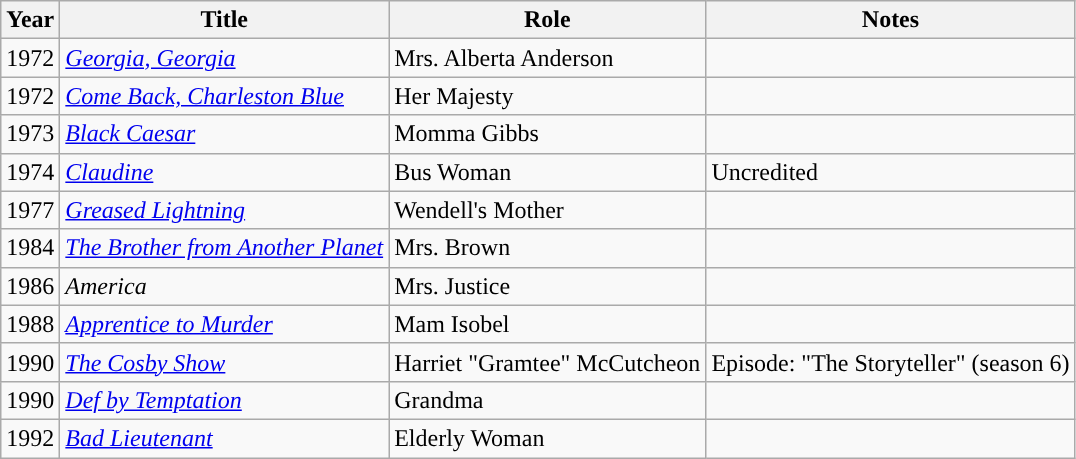<table class="wikitable">
<tr>
<th>Year</th>
<th>Title</th>
<th>Role</th>
<th>Notes</th>
</tr>
<tr>
<td>1972</td>
<td><em><a href='#'>Georgia, Georgia</a></em></td>
<td>Mrs. Alberta Anderson</td>
<td></td>
</tr>
<tr>
<td>1972</td>
<td><em><a href='#'>Come Back, Charleston Blue</a></em></td>
<td>Her Majesty</td>
<td></td>
</tr>
<tr>
<td>1973</td>
<td><em><a href='#'>Black Caesar</a></em></td>
<td>Momma Gibbs</td>
<td></td>
</tr>
<tr>
<td>1974</td>
<td><em><a href='#'>Claudine</a></em></td>
<td>Bus Woman</td>
<td>Uncredited</td>
</tr>
<tr>
<td>1977</td>
<td><em><a href='#'>Greased Lightning</a></em></td>
<td>Wendell's Mother</td>
<td></td>
</tr>
<tr>
<td>1984</td>
<td><em><a href='#'>The Brother from Another Planet</a></em></td>
<td>Mrs. Brown</td>
<td></td>
</tr>
<tr>
<td>1986</td>
<td><em>America</em></td>
<td>Mrs. Justice</td>
<td></td>
</tr>
<tr>
<td>1988</td>
<td><em><a href='#'>Apprentice to Murder</a></em></td>
<td>Mam Isobel</td>
<td></td>
</tr>
<tr>
<td>1990</td>
<td><em><a href='#'>The Cosby Show</a></em></td>
<td>Harriet "Gramtee" McCutcheon</td>
<td>Episode: "The Storyteller" (season 6)</td>
</tr>
<tr>
<td>1990</td>
<td><em><a href='#'>Def by Temptation</a></em></td>
<td>Grandma</td>
<td></td>
</tr>
<tr>
<td>1992</td>
<td><em><a href='#'>Bad Lieutenant</a></em></td>
<td>Elderly Woman</td>
<td></td>
</tr>
</table>
